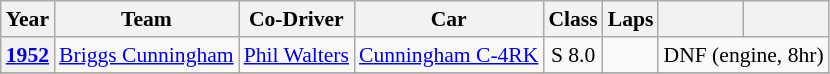<table class="wikitable" style="text-align:center; font-size:90%">
<tr>
<th>Year</th>
<th>Team</th>
<th>Co-Driver</th>
<th>Car</th>
<th>Class</th>
<th>Laps</th>
<th></th>
<th></th>
</tr>
<tr>
<th><a href='#'>1952</a></th>
<td align="left"> <a href='#'>Briggs Cunningham</a></td>
<td align="left"> <a href='#'>Phil Walters</a></td>
<td align="left"><a href='#'>Cunningham C-4RK</a></td>
<td>S 8.0</td>
<td></td>
<td colspan="2">DNF (engine, 8hr)</td>
</tr>
<tr>
</tr>
</table>
